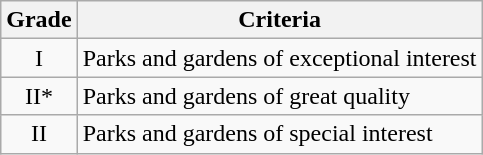<table class="wikitable">
<tr>
<th>Grade</th>
<th>Criteria</th>
</tr>
<tr>
<td align="center" >I</td>
<td>Parks and gardens of exceptional interest</td>
</tr>
<tr>
<td align="center" >II*</td>
<td>Parks and gardens of great quality</td>
</tr>
<tr>
<td align="center" >II</td>
<td>Parks and gardens of special interest</td>
</tr>
</table>
